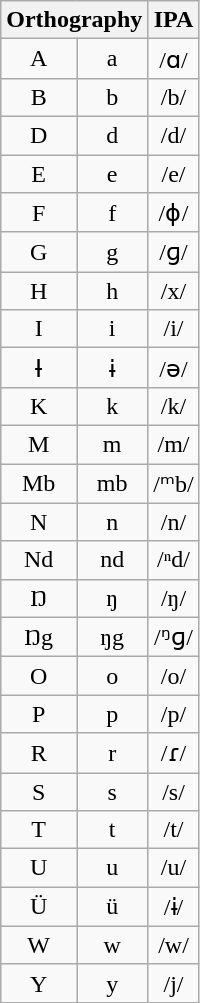<table class="wikitable" style="text-align: center;">
<tr>
<th colspan="2">Orthography</th>
<th>IPA</th>
</tr>
<tr>
<td>A</td>
<td>a</td>
<td>/ɑ/</td>
</tr>
<tr>
<td>B</td>
<td>b</td>
<td>/b/</td>
</tr>
<tr>
<td>D</td>
<td>d</td>
<td>/d/</td>
</tr>
<tr>
<td>E</td>
<td>e</td>
<td>/e/</td>
</tr>
<tr>
<td>F</td>
<td>f</td>
<td>/ɸ/</td>
</tr>
<tr>
<td>G</td>
<td>g</td>
<td>/ɡ/</td>
</tr>
<tr>
<td>H</td>
<td>h</td>
<td>/x/</td>
</tr>
<tr>
<td>I</td>
<td>i</td>
<td>/i/</td>
</tr>
<tr>
<td>Ɨ</td>
<td>ɨ</td>
<td>/ə/</td>
</tr>
<tr>
<td>K</td>
<td>k</td>
<td>/k/</td>
</tr>
<tr>
<td>M</td>
<td>m</td>
<td>/m/</td>
</tr>
<tr>
<td>Mb</td>
<td>mb</td>
<td>/ᵐb/</td>
</tr>
<tr>
<td>N</td>
<td>n</td>
<td>/n/</td>
</tr>
<tr>
<td>Nd</td>
<td>nd</td>
<td>/ⁿd/</td>
</tr>
<tr>
<td>Ŋ</td>
<td>ŋ</td>
<td>/ŋ/</td>
</tr>
<tr>
<td>Ŋg</td>
<td>ŋg</td>
<td>/ᵑɡ/</td>
</tr>
<tr>
<td>O</td>
<td>o</td>
<td>/o/</td>
</tr>
<tr>
<td>P</td>
<td>p</td>
<td>/p/</td>
</tr>
<tr>
<td>R</td>
<td>r</td>
<td>/ɾ/</td>
</tr>
<tr>
<td>S</td>
<td>s</td>
<td>/s/</td>
</tr>
<tr>
<td>T</td>
<td>t</td>
<td>/t/</td>
</tr>
<tr>
<td>U</td>
<td>u</td>
<td>/u/</td>
</tr>
<tr>
<td>Ü</td>
<td>ü</td>
<td>/ɨ/</td>
</tr>
<tr>
<td>W</td>
<td>w</td>
<td>/w/</td>
</tr>
<tr>
<td>Y</td>
<td>y</td>
<td>/j/</td>
</tr>
</table>
